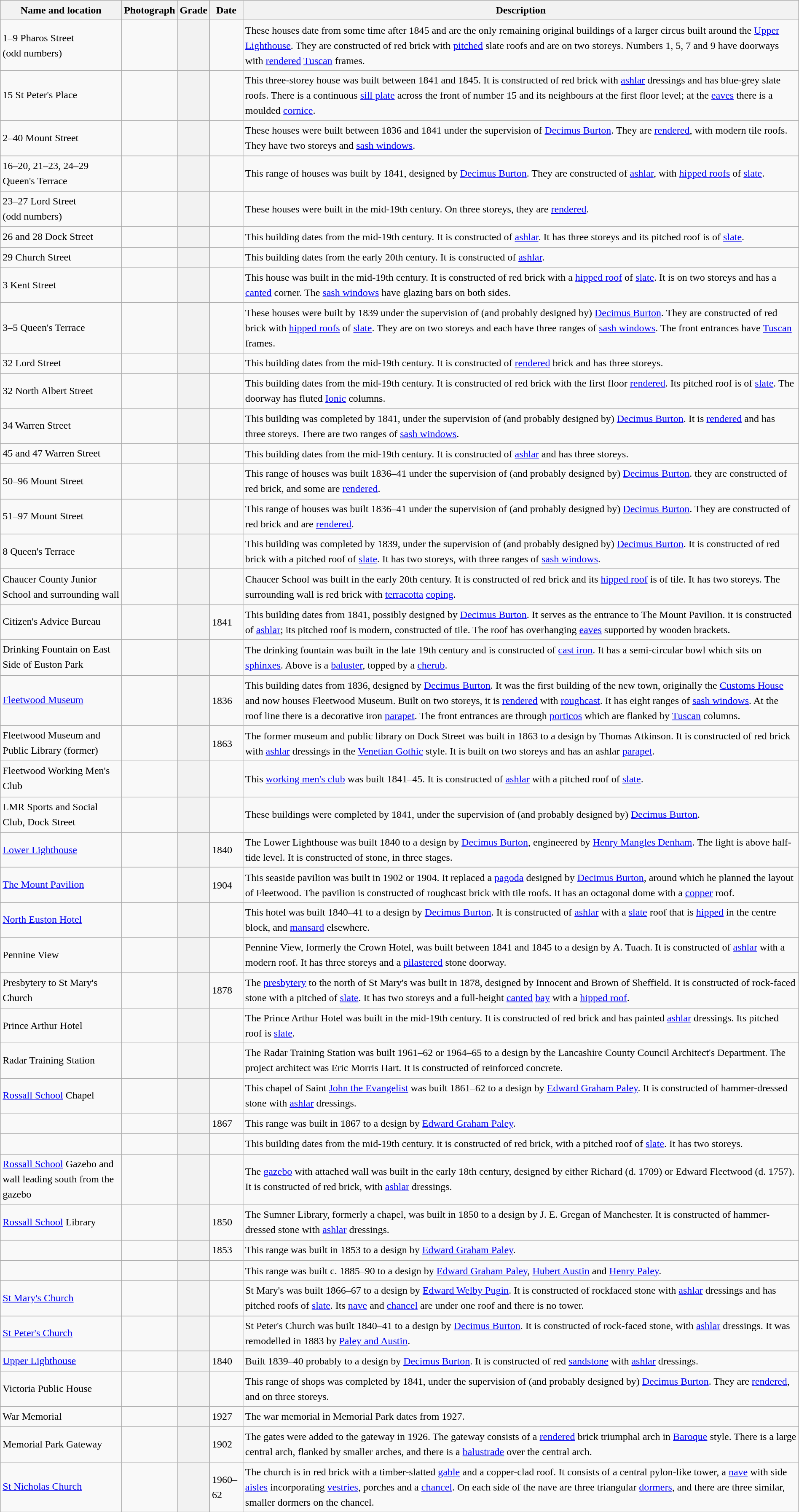<table class="wikitable sortable" style="width:100%;border:0px;text-align:left;line-height:150%;">
<tr>
<th scope="col"  Name>Name and location</th>
<th scope="col"  class="unsortable">Photograph</th>
<th scope="col">Grade</th>
<th scope="col">Date</th>
<th scope="col"  class="unsortable">Description</th>
</tr>
<tr>
<td>1–9 Pharos Street<br>(odd numbers)<br><small></small></td>
<td></td>
<th></th>
<td></td>
<td>These houses date from some time after 1845 and are the only remaining original buildings of a larger circus built around the <a href='#'>Upper Lighthouse</a>. They are constructed of red brick with <a href='#'>pitched</a> slate roofs and are on two storeys. Numbers 1, 5, 7 and 9 have doorways with <a href='#'>rendered</a> <a href='#'>Tuscan</a> frames.</td>
</tr>
<tr>
<td>15 St Peter's Place<small><br></small></td>
<td></td>
<th></th>
<td></td>
<td>This three-storey house was built between 1841 and 1845. It is constructed of red brick with <a href='#'>ashlar</a> dressings and has blue-grey slate roofs. There is a continuous <a href='#'>sill plate</a> across the front of number 15 and its neighbours at the first floor level; at the <a href='#'>eaves</a> there is a moulded <a href='#'>cornice</a>.</td>
</tr>
<tr>
<td>2–40 Mount Street<small><br></small></td>
<td></td>
<th></th>
<td></td>
<td>These houses were built between 1836 and 1841 under the supervision of <a href='#'>Decimus Burton</a>. They are <a href='#'>rendered</a>, with modern tile roofs. They have two storeys and <a href='#'>sash windows</a>.</td>
</tr>
<tr>
<td>16–20, 21–23, 24–29 Queen's Terrace<small><br></small></td>
<td></td>
<th></th>
<td></td>
<td>This range of houses was built by 1841, designed by <a href='#'>Decimus Burton</a>. They are constructed of <a href='#'>ashlar</a>, with <a href='#'>hipped roofs</a> of <a href='#'>slate</a>.</td>
</tr>
<tr>
<td>23–27 Lord Street<br>(odd numbers)<small><br></small></td>
<td></td>
<th></th>
<td></td>
<td>These houses were built in the mid-19th century. On three storeys, they are <a href='#'>rendered</a>.</td>
</tr>
<tr>
<td>26 and 28 Dock Street<small><br></small></td>
<td></td>
<th></th>
<td></td>
<td>This building dates from the mid-19th century. It is constructed of <a href='#'>ashlar</a>. It has three storeys and its pitched roof is of <a href='#'>slate</a>.</td>
</tr>
<tr>
<td>29 Church Street<small><br></small></td>
<td></td>
<th></th>
<td></td>
<td>This building dates from the early 20th century. It is constructed of <a href='#'>ashlar</a>.</td>
</tr>
<tr>
<td>3 Kent Street<small><br></small></td>
<td></td>
<th></th>
<td></td>
<td>This house was built in the mid-19th century. It is constructed of red brick with a <a href='#'>hipped roof</a> of <a href='#'>slate</a>. It is on two storeys and has a <a href='#'>canted</a> corner. The <a href='#'>sash windows</a> have glazing bars on both sides.</td>
</tr>
<tr>
<td>3–5 Queen's Terrace<small><br></small></td>
<td></td>
<th></th>
<td></td>
<td>These houses were built by 1839 under the supervision of (and probably designed by) <a href='#'>Decimus Burton</a>. They are constructed of red brick with <a href='#'>hipped roofs</a> of <a href='#'>slate</a>. They are on two storeys and each have three ranges of <a href='#'>sash windows</a>. The front entrances have <a href='#'>Tuscan</a> frames.</td>
</tr>
<tr>
<td>32 Lord Street<small><br></small></td>
<td></td>
<th></th>
<td></td>
<td>This building dates from the mid-19th century. It is constructed of <a href='#'>rendered</a> brick and has three storeys.</td>
</tr>
<tr>
<td>32 North Albert Street<small><br></small></td>
<td></td>
<th></th>
<td></td>
<td>This building dates from the mid-19th century. It is constructed of red brick with the first floor <a href='#'>rendered</a>. Its pitched roof is of <a href='#'>slate</a>. The doorway has fluted <a href='#'>Ionic</a> columns.</td>
</tr>
<tr>
<td>34 Warren Street<small><br></small></td>
<td></td>
<th></th>
<td></td>
<td>This building was completed by 1841, under the supervision of (and probably designed by) <a href='#'>Decimus Burton</a>. It is <a href='#'>rendered</a> and has three storeys. There are two ranges of <a href='#'>sash windows</a>.</td>
</tr>
<tr>
<td>45 and 47 Warren Street<small><br></small></td>
<td></td>
<th></th>
<td></td>
<td>This building dates from the mid-19th century. It is constructed of <a href='#'>ashlar</a> and has three storeys.</td>
</tr>
<tr>
<td>50–96 Mount Street<small><br></small></td>
<td></td>
<th></th>
<td></td>
<td>This range of houses was built 1836–41 under the supervision of (and probably designed by) <a href='#'>Decimus Burton</a>. they are constructed of red brick, and some are <a href='#'>rendered</a>.</td>
</tr>
<tr>
<td>51–97 Mount Street<small><br></small></td>
<td></td>
<th></th>
<td></td>
<td>This range of houses was built 1836–41 under the supervision of (and probably designed by) <a href='#'>Decimus Burton</a>. They are constructed of red brick and are <a href='#'>rendered</a>.</td>
</tr>
<tr>
<td>8 Queen's Terrace<small><br></small></td>
<td></td>
<th></th>
<td></td>
<td>This building was completed by 1839, under the supervision of (and probably designed by) <a href='#'>Decimus Burton</a>. It is constructed of red brick with a pitched roof of <a href='#'>slate</a>. It has two storeys, with three ranges of <a href='#'>sash windows</a>.</td>
</tr>
<tr>
<td>Chaucer County Junior School and surrounding wall<small><br></small></td>
<td></td>
<th></th>
<td></td>
<td>Chaucer School was built in the early 20th century. It is constructed of red brick and its <a href='#'>hipped roof</a> is of tile. It has two storeys. The surrounding wall is red brick with <a href='#'>terracotta</a> <a href='#'>coping</a>.</td>
</tr>
<tr>
<td>Citizen's Advice Bureau<small><br></small></td>
<td></td>
<th></th>
<td>1841</td>
<td>This building dates from 1841, possibly designed by <a href='#'>Decimus Burton</a>. It serves as the entrance to The Mount Pavilion. it is constructed of <a href='#'>ashlar</a>; its pitched roof is modern, constructed of tile. The roof has overhanging <a href='#'>eaves</a> supported by wooden brackets.</td>
</tr>
<tr>
<td>Drinking Fountain on East Side of Euston Park<small><br></small></td>
<td></td>
<th></th>
<td></td>
<td>The drinking fountain was built in the late 19th century and is constructed of <a href='#'>cast iron</a>. It has a semi-circular bowl which sits on <a href='#'>sphinxes</a>. Above is a <a href='#'>baluster</a>, topped by a <a href='#'>cherub</a>.</td>
</tr>
<tr>
<td><a href='#'>Fleetwood Museum</a><small><br></small></td>
<td></td>
<th></th>
<td>1836</td>
<td>This building dates from 1836, designed by <a href='#'>Decimus Burton</a>. It was the first building of the new town, originally the <a href='#'>Customs House</a> and now houses Fleetwood Museum. Built on two storeys, it is <a href='#'>rendered</a> with <a href='#'>roughcast</a>. It has eight ranges of <a href='#'>sash windows</a>. At the roof line there is a decorative iron <a href='#'>parapet</a>. The front entrances are through <a href='#'>porticos</a> which are flanked by <a href='#'>Tuscan</a> columns.</td>
</tr>
<tr>
<td>Fleetwood Museum and Public Library (former)<small><br></small></td>
<td></td>
<th></th>
<td>1863</td>
<td>The former museum and public library on Dock Street was built in 1863 to a design by Thomas Atkinson. It is constructed of red brick with <a href='#'>ashlar</a> dressings in the <a href='#'>Venetian Gothic</a> style. It is built on two storeys and has an ashlar <a href='#'>parapet</a>.</td>
</tr>
<tr>
<td>Fleetwood Working Men's Club<small><br></small></td>
<td></td>
<th></th>
<td></td>
<td>This <a href='#'>working men's club</a> was built 1841–45. It is constructed of <a href='#'>ashlar</a> with a pitched roof of <a href='#'>slate</a>.</td>
</tr>
<tr>
<td>LMR Sports and Social Club, Dock Street<small><br></small></td>
<td></td>
<th></th>
<td></td>
<td>These buildings were completed by 1841, under the supervision of (and probably designed by) <a href='#'>Decimus Burton</a>.</td>
</tr>
<tr>
<td><a href='#'>Lower Lighthouse</a><small><br></small></td>
<td></td>
<th></th>
<td>1840</td>
<td>The Lower Lighthouse was built 1840 to a design by <a href='#'>Decimus Burton</a>, engineered by <a href='#'>Henry Mangles Denham</a>. The light is  above half-tide level. It is constructed of stone, in three stages.</td>
</tr>
<tr>
<td><a href='#'>The Mount Pavilion</a><small><br></small></td>
<td></td>
<th></th>
<td>1904</td>
<td>This seaside pavilion was built in 1902 or 1904. It replaced a <a href='#'>pagoda</a> designed by <a href='#'>Decimus Burton</a>, around which he planned the layout of Fleetwood. The pavilion is constructed of roughcast brick with tile roofs. It has an octagonal dome with a <a href='#'>copper</a> roof.</td>
</tr>
<tr>
<td><a href='#'>North Euston Hotel</a><small><br></small></td>
<td></td>
<th></th>
<td></td>
<td>This hotel was built 1840–41 to a design by <a href='#'>Decimus Burton</a>. It is constructed of <a href='#'>ashlar</a> with a <a href='#'>slate</a> roof that is <a href='#'>hipped</a> in the centre block, and <a href='#'>mansard</a> elsewhere.</td>
</tr>
<tr>
<td>Pennine View<small><br></small></td>
<td></td>
<th></th>
<td></td>
<td>Pennine View, formerly the Crown Hotel, was built between 1841 and 1845 to a design by A. Tuach. It is constructed of <a href='#'>ashlar</a> with a modern roof. It has three storeys and a <a href='#'>pilastered</a> stone doorway.</td>
</tr>
<tr>
<td>Presbytery to St Mary's Church<small><br></small></td>
<td></td>
<th></th>
<td>1878</td>
<td>The <a href='#'>presbytery</a> to the north of St Mary's was built in 1878, designed by Innocent and Brown of Sheffield. It is constructed of rock-faced stone with a pitched of <a href='#'>slate</a>. It has two storeys and a full-height <a href='#'>canted</a> <a href='#'>bay</a> with a <a href='#'>hipped roof</a>.</td>
</tr>
<tr>
<td>Prince Arthur Hotel<small><br></small></td>
<td></td>
<th></th>
<td></td>
<td>The Prince Arthur Hotel was built in the mid-19th century. It is constructed of red brick and has painted <a href='#'>ashlar</a> dressings. Its pitched roof is <a href='#'>slate</a>.</td>
</tr>
<tr>
<td>Radar Training Station<small><br></small></td>
<td></td>
<th></th>
<td></td>
<td>The Radar Training Station was built 1961–62 or 1964–65 to a design by the Lancashire County Council Architect's Department. The project architect was Eric Morris Hart. It is constructed of reinforced concrete.</td>
</tr>
<tr>
<td><a href='#'>Rossall School</a> Chapel<small><br></small></td>
<td></td>
<th></th>
<td></td>
<td>This chapel of Saint <a href='#'>John the Evangelist</a> was built 1861–62 to a design by <a href='#'>Edward Graham Paley</a>. It is constructed of hammer-dressed stone with <a href='#'>ashlar</a> dressings.</td>
</tr>
<tr>
<td><small><br></small></td>
<td></td>
<th></th>
<td>1867</td>
<td>This range was built in 1867 to a design by <a href='#'>Edward Graham Paley</a>.</td>
</tr>
<tr>
<td><small><br></small></td>
<td></td>
<th></th>
<td></td>
<td>This building dates from the mid-19th century. it is constructed of red brick, with a pitched roof of <a href='#'>slate</a>. It has two storeys.</td>
</tr>
<tr>
<td><a href='#'>Rossall School</a> Gazebo and wall leading south from the gazebo<small><br></small></td>
<td></td>
<th></th>
<td></td>
<td>The <a href='#'>gazebo</a> with attached wall was built in the early 18th century, designed by either Richard (d. 1709) or Edward Fleetwood (d. 1757). It is constructed of red brick, with <a href='#'>ashlar</a> dressings.</td>
</tr>
<tr>
<td><a href='#'>Rossall School</a> Library<small><br></small></td>
<td></td>
<th></th>
<td>1850</td>
<td>The Sumner Library, formerly a chapel, was built in 1850 to a design by J. E. Gregan of Manchester. It is constructed of hammer-dressed stone with <a href='#'>ashlar</a> dressings.</td>
</tr>
<tr>
<td><small><br></small></td>
<td></td>
<th></th>
<td>1853</td>
<td>This range was built in 1853 to a design by <a href='#'>Edward Graham Paley</a>.</td>
</tr>
<tr>
<td><small><br></small></td>
<td></td>
<th></th>
<td></td>
<td>This range was built c. 1885–90 to a design by <a href='#'>Edward Graham Paley</a>, <a href='#'>Hubert Austin</a> and <a href='#'>Henry Paley</a>.</td>
</tr>
<tr>
<td><a href='#'>St Mary's Church</a><small><br></small></td>
<td></td>
<th></th>
<td></td>
<td>St Mary's was built 1866–67 to a design by <a href='#'>Edward Welby Pugin</a>. It is constructed of rockfaced stone with <a href='#'>ashlar</a> dressings and has pitched roofs of <a href='#'>slate</a>. Its <a href='#'>nave</a> and <a href='#'>chancel</a> are under one roof and there is no tower.</td>
</tr>
<tr>
<td><a href='#'>St Peter's Church</a><small><br></small></td>
<td></td>
<th></th>
<td></td>
<td>St Peter's Church was built 1840–41 to a design by <a href='#'>Decimus Burton</a>. It is constructed of rock-faced stone, with <a href='#'>ashlar</a> dressings. It was remodelled in 1883 by <a href='#'>Paley and Austin</a>.</td>
</tr>
<tr>
<td><a href='#'>Upper Lighthouse</a><small><br></small></td>
<td></td>
<th></th>
<td>1840</td>
<td>Built 1839–40 probably to a design by <a href='#'>Decimus Burton</a>. It is constructed of red <a href='#'>sandstone</a> with <a href='#'>ashlar</a> dressings.</td>
</tr>
<tr>
<td>Victoria Public House<small><br></small></td>
<td></td>
<th></th>
<td></td>
<td>This range of shops was completed by 1841, under the supervision of (and probably designed by) <a href='#'>Decimus Burton</a>. They are <a href='#'>rendered</a>, and on three storeys.</td>
</tr>
<tr>
<td>War Memorial<small><br></small></td>
<td></td>
<th></th>
<td>1927</td>
<td>The war memorial in Memorial Park dates from 1927.</td>
</tr>
<tr>
<td>Memorial Park Gateway<small><br></small></td>
<td></td>
<th></th>
<td>1902</td>
<td>The gates were added to the gateway in 1926.  The gateway consists of a <a href='#'>rendered</a> brick triumphal arch in <a href='#'>Baroque</a> style.  There is a large central arch, flanked by smaller arches, and there is a <a href='#'>balustrade</a> over the central arch.</td>
</tr>
<tr>
<td><a href='#'>St Nicholas Church</a><small><br></small></td>
<td></td>
<th></th>
<td>1960–62</td>
<td>The church is in red brick with a timber-slatted <a href='#'>gable</a> and a copper-clad roof.  It consists of a central pylon-like tower, a <a href='#'>nave</a> with side <a href='#'>aisles</a> incorporating <a href='#'>vestries</a>, porches and a <a href='#'>chancel</a>.  On each side of the nave are three triangular <a href='#'>dormers</a>, and there are three similar, smaller dormers on the chancel.</td>
</tr>
<tr>
</tr>
</table>
